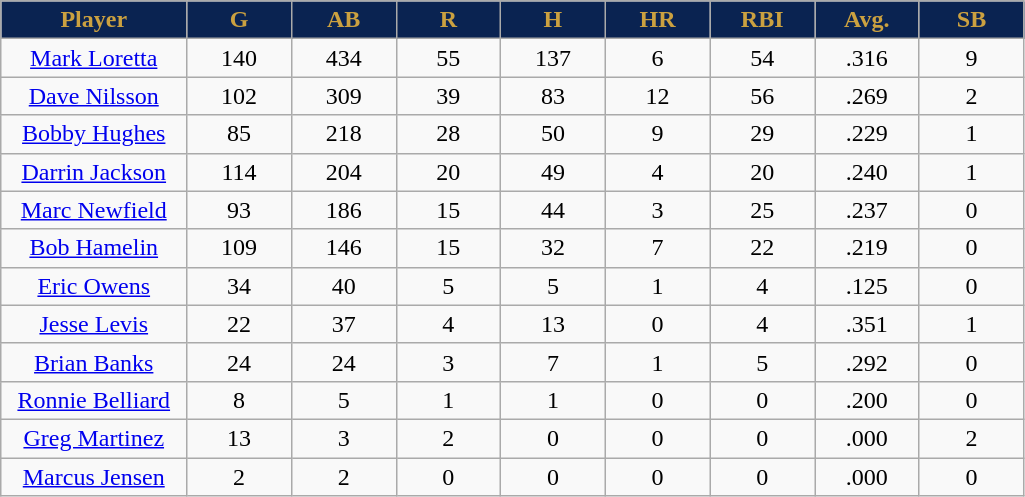<table class="wikitable sortable">
<tr>
<th style=" background:#0a2351; color:#CBA140;" width="16%">Player</th>
<th style=" background:#0a2351; color:#CBA140;" width="9%">G</th>
<th style=" background:#0a2351; color:#CBA140;" width="9%">AB</th>
<th style=" background:#0a2351; color:#CBA140;" width="9%">R</th>
<th style=" background:#0a2351; color:#CBA140;" width="9%">H</th>
<th style=" background:#0a2351; color:#CBA140;" width="9%">HR</th>
<th style=" background:#0a2351; color:#CBA140;" width="9%">RBI</th>
<th style=" background:#0a2351; color:#CBA140;" width="9%">Avg.</th>
<th style=" background:#0a2351; color:#CBA140;" width="9%">SB</th>
</tr>
<tr align="center">
<td><a href='#'>Mark Loretta</a></td>
<td>140</td>
<td>434</td>
<td>55</td>
<td>137</td>
<td>6</td>
<td>54</td>
<td>.316</td>
<td>9</td>
</tr>
<tr align=center>
<td><a href='#'>Dave Nilsson</a></td>
<td>102</td>
<td>309</td>
<td>39</td>
<td>83</td>
<td>12</td>
<td>56</td>
<td>.269</td>
<td>2</td>
</tr>
<tr align="center">
<td><a href='#'>Bobby Hughes</a></td>
<td>85</td>
<td>218</td>
<td>28</td>
<td>50</td>
<td>9</td>
<td>29</td>
<td>.229</td>
<td>1</td>
</tr>
<tr align=center>
<td><a href='#'>Darrin Jackson</a></td>
<td>114</td>
<td>204</td>
<td>20</td>
<td>49</td>
<td>4</td>
<td>20</td>
<td>.240</td>
<td>1</td>
</tr>
<tr align=center>
<td><a href='#'>Marc Newfield</a></td>
<td>93</td>
<td>186</td>
<td>15</td>
<td>44</td>
<td>3</td>
<td>25</td>
<td>.237</td>
<td>0</td>
</tr>
<tr align=center>
<td><a href='#'>Bob Hamelin</a></td>
<td>109</td>
<td>146</td>
<td>15</td>
<td>32</td>
<td>7</td>
<td>22</td>
<td>.219</td>
<td>0</td>
</tr>
<tr align=center>
<td><a href='#'>Eric Owens</a></td>
<td>34</td>
<td>40</td>
<td>5</td>
<td>5</td>
<td>1</td>
<td>4</td>
<td>.125</td>
<td>0</td>
</tr>
<tr align=center>
<td><a href='#'>Jesse Levis</a></td>
<td>22</td>
<td>37</td>
<td>4</td>
<td>13</td>
<td>0</td>
<td>4</td>
<td>.351</td>
<td>1</td>
</tr>
<tr align=center>
<td><a href='#'>Brian Banks</a></td>
<td>24</td>
<td>24</td>
<td>3</td>
<td>7</td>
<td>1</td>
<td>5</td>
<td>.292</td>
<td>0</td>
</tr>
<tr align=center>
<td><a href='#'>Ronnie Belliard</a></td>
<td>8</td>
<td>5</td>
<td>1</td>
<td>1</td>
<td>0</td>
<td>0</td>
<td>.200</td>
<td>0</td>
</tr>
<tr align=center>
<td><a href='#'>Greg Martinez</a></td>
<td>13</td>
<td>3</td>
<td>2</td>
<td>0</td>
<td>0</td>
<td>0</td>
<td>.000</td>
<td>2</td>
</tr>
<tr align=center>
<td><a href='#'>Marcus Jensen</a></td>
<td>2</td>
<td>2</td>
<td>0</td>
<td>0</td>
<td>0</td>
<td>0</td>
<td>.000</td>
<td>0</td>
</tr>
</table>
